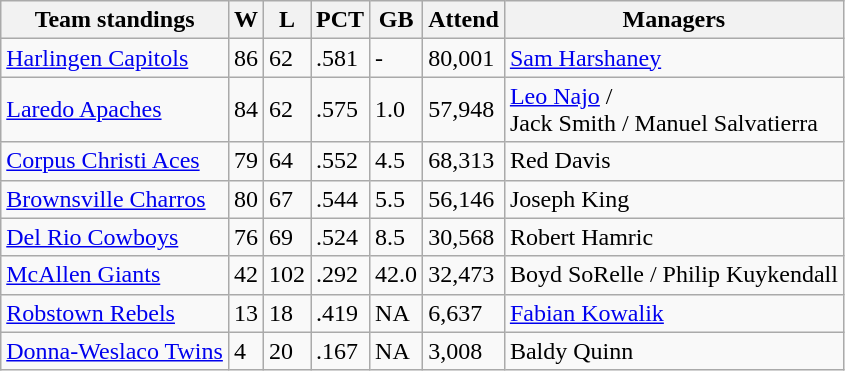<table class="wikitable">
<tr>
<th>Team standings</th>
<th>W</th>
<th>L</th>
<th>PCT</th>
<th>GB</th>
<th>Attend</th>
<th>Managers</th>
</tr>
<tr>
<td><a href='#'>Harlingen Capitols</a></td>
<td>86</td>
<td>62</td>
<td>.581</td>
<td>-</td>
<td>80,001</td>
<td><a href='#'>Sam Harshaney</a></td>
</tr>
<tr>
<td><a href='#'>Laredo Apaches</a></td>
<td>84</td>
<td>62</td>
<td>.575</td>
<td>1.0</td>
<td>57,948</td>
<td><a href='#'>Leo Najo</a> /<br> Jack Smith / Manuel Salvatierra</td>
</tr>
<tr>
<td><a href='#'>Corpus Christi Aces</a></td>
<td>79</td>
<td>64</td>
<td>.552</td>
<td>4.5</td>
<td>68,313</td>
<td>Red Davis</td>
</tr>
<tr>
<td><a href='#'>Brownsville Charros</a></td>
<td>80</td>
<td>67</td>
<td>.544</td>
<td>5.5</td>
<td>56,146</td>
<td>Joseph King</td>
</tr>
<tr>
<td><a href='#'>Del Rio Cowboys</a></td>
<td>76</td>
<td>69</td>
<td>.524</td>
<td>8.5</td>
<td>30,568</td>
<td>Robert Hamric</td>
</tr>
<tr>
<td><a href='#'>McAllen Giants</a></td>
<td>42</td>
<td>102</td>
<td>.292</td>
<td>42.0</td>
<td>32,473</td>
<td>Boyd SoRelle / Philip Kuykendall</td>
</tr>
<tr>
<td><a href='#'>Robstown Rebels</a></td>
<td>13</td>
<td>18</td>
<td>.419</td>
<td>NA</td>
<td>6,637</td>
<td><a href='#'>Fabian Kowalik</a></td>
</tr>
<tr>
<td><a href='#'>Donna-Weslaco Twins</a></td>
<td>4</td>
<td>20</td>
<td>.167</td>
<td>NA</td>
<td>3,008</td>
<td>Baldy Quinn</td>
</tr>
</table>
